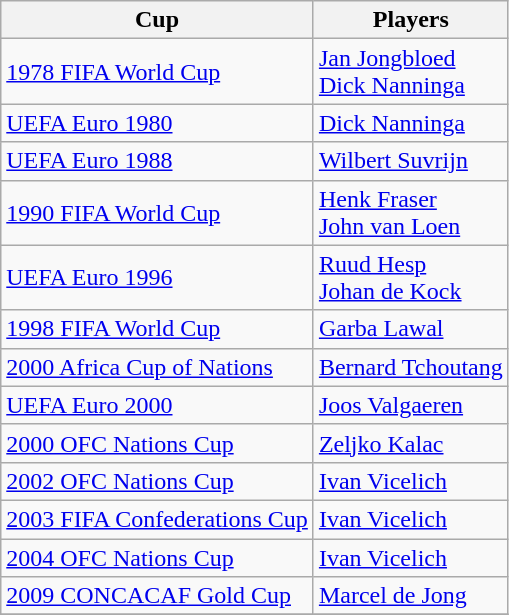<table class="wikitable" style="text-align: left">
<tr style="text-align: center">
<th>Cup</th>
<th>Players</th>
</tr>
<tr>
<td align="left"> <a href='#'>1978 FIFA World Cup</a></td>
<td> <a href='#'>Jan Jongbloed</a><br> <a href='#'>Dick Nanninga</a></td>
</tr>
<tr>
<td align="left"> <a href='#'>UEFA Euro 1980</a></td>
<td> <a href='#'>Dick Nanninga</a></td>
</tr>
<tr>
<td align="left"> <a href='#'>UEFA Euro 1988</a></td>
<td> <a href='#'>Wilbert Suvrijn</a></td>
</tr>
<tr>
<td align="left"> <a href='#'>1990 FIFA World Cup</a></td>
<td> <a href='#'>Henk Fraser</a><br> <a href='#'>John van Loen</a></td>
</tr>
<tr>
<td align="left"> <a href='#'>UEFA Euro 1996</a></td>
<td> <a href='#'>Ruud Hesp</a><br> <a href='#'>Johan de Kock</a></td>
</tr>
<tr>
<td align="left"> <a href='#'>1998 FIFA World Cup</a></td>
<td> <a href='#'>Garba Lawal</a></td>
</tr>
<tr>
<td align="left"> <a href='#'>2000 Africa Cup of Nations</a></td>
<td> <a href='#'>Bernard Tchoutang</a></td>
</tr>
<tr>
<td align="left"> <a href='#'>UEFA Euro 2000</a></td>
<td> <a href='#'>Joos Valgaeren</a></td>
</tr>
<tr>
<td align="left"> <a href='#'>2000 OFC Nations Cup</a></td>
<td> <a href='#'>Zeljko Kalac</a></td>
</tr>
<tr>
<td align="left"> <a href='#'>2002 OFC Nations Cup</a></td>
<td> <a href='#'>Ivan Vicelich</a></td>
</tr>
<tr>
<td align="left"> <a href='#'>2003 FIFA Confederations Cup</a></td>
<td> <a href='#'>Ivan Vicelich</a></td>
</tr>
<tr>
<td align="left"> <a href='#'>2004 OFC Nations Cup</a></td>
<td> <a href='#'>Ivan Vicelich</a></td>
</tr>
<tr>
<td align="left"> <a href='#'>2009 CONCACAF Gold Cup</a></td>
<td> <a href='#'>Marcel de Jong</a></td>
</tr>
<tr>
</tr>
</table>
